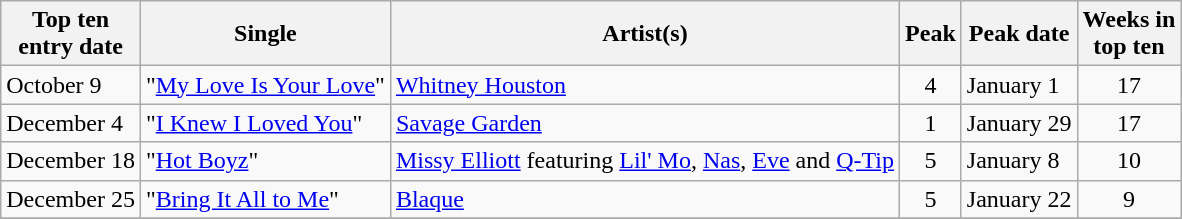<table class="wikitable sortable">
<tr>
<th>Top ten<br>entry date</th>
<th>Single</th>
<th>Artist(s)</th>
<th data-sort-type="number">Peak</th>
<th>Peak date</th>
<th data-sort-type="number">Weeks in<br>top ten</th>
</tr>
<tr>
<td>October 9</td>
<td>"<a href='#'>My Love Is Your Love</a>"</td>
<td><a href='#'>Whitney Houston</a></td>
<td align=center>4</td>
<td>January 1</td>
<td align=center>17</td>
</tr>
<tr>
<td>December 4</td>
<td>"<a href='#'>I Knew I Loved You</a>"</td>
<td><a href='#'>Savage Garden</a></td>
<td align=center>1</td>
<td>January 29</td>
<td align=center>17</td>
</tr>
<tr>
<td>December 18</td>
<td>"<a href='#'>Hot Boyz</a>"</td>
<td><a href='#'>Missy Elliott</a> featuring <a href='#'>Lil' Mo</a>, <a href='#'>Nas</a>, <a href='#'>Eve</a> and <a href='#'>Q-Tip</a></td>
<td align=center>5</td>
<td>January 8</td>
<td align=center>10</td>
</tr>
<tr>
<td>December 25</td>
<td>"<a href='#'>Bring It All to Me</a>"</td>
<td><a href='#'>Blaque</a></td>
<td align=center>5</td>
<td>January 22</td>
<td align=center>9</td>
</tr>
<tr>
</tr>
</table>
